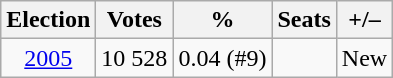<table class=wikitable style=text-align:center>
<tr>
<th>Election</th>
<th>Votes</th>
<th>%</th>
<th>Seats</th>
<th>+/–</th>
</tr>
<tr>
<td><a href='#'>2005</a></td>
<td>10 528</td>
<td>0.04 (#9)</td>
<td></td>
<td>New</td>
</tr>
</table>
